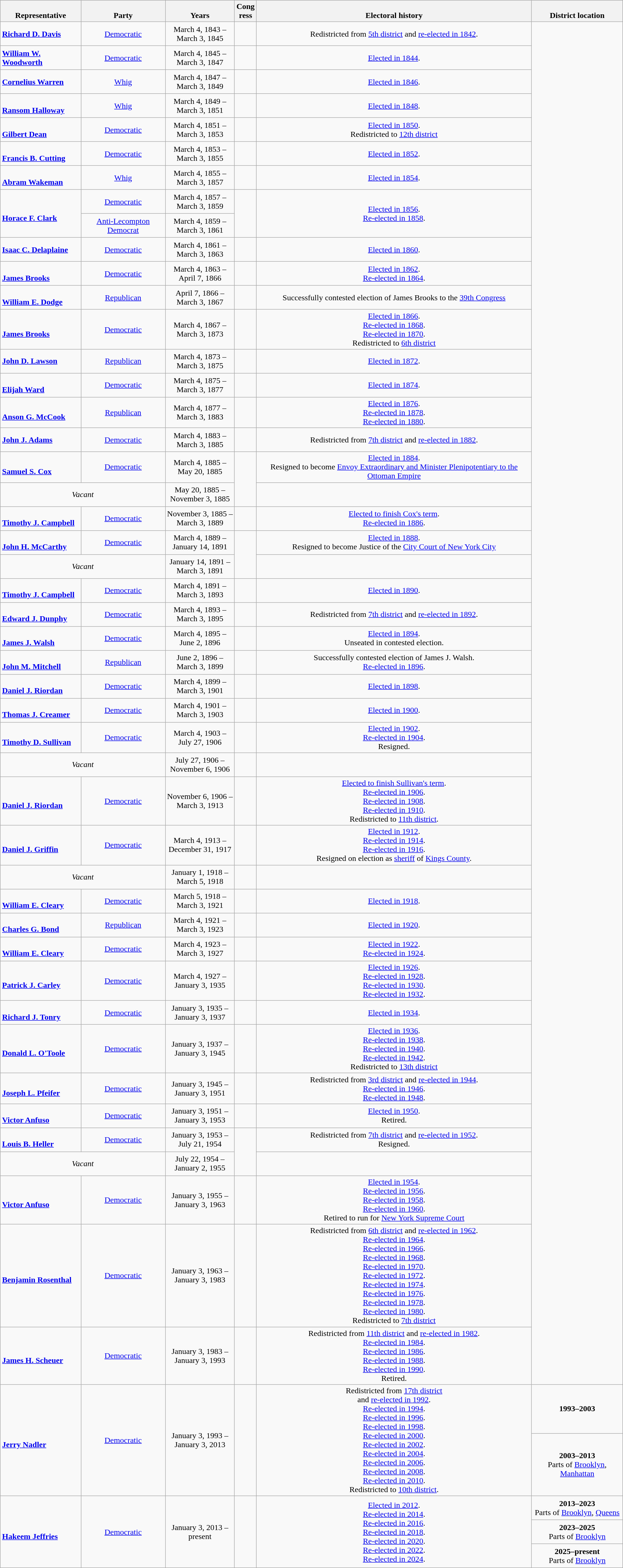<table class=wikitable style="text-align:center">
<tr valign=bottom>
<th>Representative</th>
<th>Party</th>
<th>Years</th>
<th>Cong<br>ress</th>
<th>Electoral history</th>
<th>District location</th>
</tr>
<tr style="height:3em">
<td align=left><strong><a href='#'>Richard D. Davis</a></strong><br></td>
<td><a href='#'>Democratic</a></td>
<td nowrap>March 4, 1843 –<br>March 3, 1845</td>
<td></td>
<td>Redistricted from <a href='#'>5th district</a> and <a href='#'>re-elected in 1842</a>.<br></td>
</tr>
<tr style="height:3em">
<td align=left><strong><a href='#'>William W. Woodworth</a></strong><br></td>
<td><a href='#'>Democratic</a></td>
<td nowrap>March 4, 1845 –<br>March 3, 1847</td>
<td></td>
<td><a href='#'>Elected in 1844</a>.<br></td>
</tr>
<tr style="height:3em">
<td align=left><strong><a href='#'>Cornelius Warren</a></strong><br></td>
<td><a href='#'>Whig</a></td>
<td nowrap>March 4, 1847 –<br>March 3, 1849</td>
<td></td>
<td><a href='#'>Elected in 1846</a>.<br></td>
</tr>
<tr style="height:3em">
<td align=left><br><strong><a href='#'>Ransom Halloway</a></strong><br></td>
<td><a href='#'>Whig</a></td>
<td nowrap>March 4, 1849 –<br>March 3, 1851</td>
<td></td>
<td><a href='#'>Elected in 1848</a>.<br></td>
</tr>
<tr style="height:3em">
<td align=left><br><strong><a href='#'>Gilbert Dean</a></strong><br></td>
<td><a href='#'>Democratic</a></td>
<td nowrap>March 4, 1851 –<br>March 3, 1853</td>
<td></td>
<td><a href='#'>Elected in 1850</a>.<br>Redistricted to <a href='#'>12th district</a></td>
</tr>
<tr style="height:3em">
<td align=left><br><strong><a href='#'>Francis B. Cutting</a></strong><br></td>
<td><a href='#'>Democratic</a></td>
<td nowrap>March 4, 1853 –<br>March 3, 1855</td>
<td></td>
<td><a href='#'>Elected in 1852</a>.<br></td>
</tr>
<tr style="height:3em">
<td align=left><br><strong><a href='#'>Abram Wakeman</a></strong><br></td>
<td><a href='#'>Whig</a></td>
<td nowrap>March 4, 1855 –<br>March 3, 1857</td>
<td></td>
<td><a href='#'>Elected in 1854</a>.<br></td>
</tr>
<tr style="height:3em">
<td align=left rowspan=2><br><strong><a href='#'>Horace F. Clark</a></strong><br></td>
<td><a href='#'>Democratic</a></td>
<td nowrap>March 4, 1857 –<br>March 3, 1859</td>
<td rowspan=2></td>
<td rowspan=2><a href='#'>Elected in 1856</a>.<br><a href='#'>Re-elected in 1858</a>.<br></td>
</tr>
<tr style="height:3em">
<td><a href='#'>Anti-Lecompton Democrat</a></td>
<td nowrap>March 4, 1859 –<br>March 3, 1861</td>
</tr>
<tr style="height:3em">
<td align=left><strong><a href='#'>Isaac C. Delaplaine</a></strong><br></td>
<td><a href='#'>Democratic</a></td>
<td nowrap>March 4, 1861 –<br>March 3, 1863</td>
<td></td>
<td><a href='#'>Elected in 1860</a>.<br></td>
</tr>
<tr style="height:3em">
<td align=left><br><strong><a href='#'>James Brooks</a></strong><br></td>
<td><a href='#'>Democratic</a></td>
<td nowrap>March 4, 1863 –<br>April 7, 1866</td>
<td></td>
<td><a href='#'>Elected in 1862</a>.<br><a href='#'>Re-elected in 1864</a>.<br></td>
</tr>
<tr style="height:3em">
<td align=left><br><strong><a href='#'>William E. Dodge</a></strong><br></td>
<td><a href='#'>Republican</a></td>
<td nowrap>April 7, 1866 –<br>March 3, 1867</td>
<td></td>
<td>Successfully contested election of James Brooks to the <a href='#'>39th Congress</a></td>
</tr>
<tr style="height:3em">
<td align=left><br><strong><a href='#'>James Brooks</a></strong><br></td>
<td><a href='#'>Democratic</a></td>
<td nowrap>March 4, 1867 –<br>March 3, 1873</td>
<td></td>
<td><a href='#'>Elected in 1866</a>.<br><a href='#'>Re-elected in 1868</a>.<br><a href='#'>Re-elected in 1870</a>.<br>Redistricted to <a href='#'>6th district</a></td>
</tr>
<tr style="height:3em">
<td align=left><strong><a href='#'>John D. Lawson</a></strong><br></td>
<td><a href='#'>Republican</a></td>
<td nowrap>March 4, 1873 –<br>March 3, 1875</td>
<td></td>
<td><a href='#'>Elected in 1872</a>.<br></td>
</tr>
<tr style="height:3em">
<td align=left><br><strong><a href='#'>Elijah Ward</a></strong><br></td>
<td><a href='#'>Democratic</a></td>
<td nowrap>March 4, 1875 –<br>March 3, 1877</td>
<td></td>
<td><a href='#'>Elected in 1874</a>.<br></td>
</tr>
<tr style="height:3em">
<td align=left><br><strong><a href='#'>Anson G. McCook</a></strong><br></td>
<td><a href='#'>Republican</a></td>
<td nowrap>March 4, 1877 –<br>March 3, 1883</td>
<td></td>
<td><a href='#'>Elected in 1876</a>.<br><a href='#'>Re-elected in 1878</a>.<br><a href='#'>Re-elected in 1880</a>.<br></td>
</tr>
<tr style="height:3em">
<td align=left><strong><a href='#'>John J. Adams</a></strong><br></td>
<td><a href='#'>Democratic</a></td>
<td nowrap>March 4, 1883 –<br>March 3, 1885</td>
<td></td>
<td>Redistricted from <a href='#'>7th district</a> and <a href='#'>re-elected in 1882</a>.<br></td>
</tr>
<tr style="height:3em">
<td align=left><br><strong><a href='#'>Samuel S. Cox</a></strong><br></td>
<td><a href='#'>Democratic</a></td>
<td nowrap>March 4, 1885 –<br>May 20, 1885</td>
<td rowspan=2></td>
<td><a href='#'>Elected in 1884</a>.<br>Resigned to become <a href='#'>Envoy Extraordinary and Minister Plenipotentiary to the Ottoman Empire</a></td>
</tr>
<tr style="height:3em">
<td colspan=2><em>Vacant</em></td>
<td nowrap>May 20, 1885 –<br>November 3, 1885</td>
<td></td>
</tr>
<tr style="height:3em">
<td align=left><br><strong><a href='#'>Timothy J. Campbell</a></strong><br></td>
<td><a href='#'>Democratic</a></td>
<td nowrap>November 3, 1885 –<br>March 3, 1889</td>
<td></td>
<td><a href='#'>Elected to finish Cox's term</a>.<br><a href='#'>Re-elected in 1886</a>.<br></td>
</tr>
<tr style="height:3em">
<td align=left><br><strong><a href='#'>John H. McCarthy</a></strong><br></td>
<td><a href='#'>Democratic</a></td>
<td nowrap>March 4, 1889 –<br>January 14, 1891</td>
<td rowspan=2></td>
<td><a href='#'>Elected in 1888</a>.<br>Resigned to become Justice of the <a href='#'>City Court of New York City</a></td>
</tr>
<tr style="height:3em">
<td colspan=2><em>Vacant</em></td>
<td nowrap>January 14, 1891 –<br>March 3, 1891</td>
<td></td>
</tr>
<tr style="height:3em">
<td align=left><br><strong><a href='#'>Timothy J. Campbell</a></strong><br></td>
<td><a href='#'>Democratic</a></td>
<td nowrap>March 4, 1891 –<br>March 3, 1893</td>
<td></td>
<td><a href='#'>Elected in 1890</a>.<br></td>
</tr>
<tr style="height:3em">
<td align=left><br><strong><a href='#'>Edward J. Dunphy</a></strong><br></td>
<td><a href='#'>Democratic</a></td>
<td nowrap>March 4, 1893 –<br>March 3, 1895</td>
<td></td>
<td>Redistricted from <a href='#'>7th district</a> and <a href='#'>re-elected in 1892</a>.<br></td>
</tr>
<tr style="height:3em">
<td align=left><br><strong><a href='#'>James J. Walsh</a></strong><br></td>
<td><a href='#'>Democratic</a></td>
<td nowrap>March 4, 1895 –<br>June 2, 1896</td>
<td></td>
<td><a href='#'>Elected in 1894</a>.<br>Unseated in contested election.</td>
</tr>
<tr style="height:3em">
<td align=left><br><strong><a href='#'>John M. Mitchell</a></strong><br></td>
<td><a href='#'>Republican</a></td>
<td nowrap>June 2, 1896 –<br>March 3, 1899</td>
<td></td>
<td>Successfully contested election of James J. Walsh.<br><a href='#'>Re-elected in 1896</a>.<br></td>
</tr>
<tr style="height:3em">
<td align=left><br><strong><a href='#'>Daniel J. Riordan</a></strong><br></td>
<td><a href='#'>Democratic</a></td>
<td nowrap>March 4, 1899 –<br>March 3, 1901</td>
<td></td>
<td><a href='#'>Elected in 1898</a>.<br></td>
</tr>
<tr style="height:3em">
<td align=left><br><strong><a href='#'>Thomas J. Creamer</a></strong><br></td>
<td><a href='#'>Democratic</a></td>
<td nowrap>March 4, 1901 –<br>March 3, 1903</td>
<td></td>
<td><a href='#'>Elected in 1900</a>.<br></td>
</tr>
<tr style="height:3em">
<td align=left><br><strong><a href='#'>Timothy D. Sullivan</a></strong><br></td>
<td><a href='#'>Democratic</a></td>
<td nowrap>March 4, 1903 –<br>July 27, 1906</td>
<td></td>
<td><a href='#'>Elected in 1902</a>.<br><a href='#'>Re-elected in 1904</a>.<br>Resigned.</td>
</tr>
<tr style="height:3em">
<td colspan=2><em>Vacant</em></td>
<td nowrap>July 27, 1906 –<br>November 6, 1906</td>
<td></td>
<td></td>
</tr>
<tr style="height:3em">
<td align=left><br><strong><a href='#'>Daniel J. Riordan</a></strong><br></td>
<td><a href='#'>Democratic</a></td>
<td nowrap>November 6, 1906 –<br>March 3, 1913</td>
<td></td>
<td><a href='#'>Elected to finish Sullivan's term</a>.<br><a href='#'>Re-elected in 1906</a>.<br><a href='#'>Re-elected in 1908</a>.<br><a href='#'>Re-elected in 1910</a>.<br>Redistricted to <a href='#'>11th district</a>.</td>
</tr>
<tr style="height:3em">
<td align=left><br><strong><a href='#'>Daniel J. Griffin</a></strong><br></td>
<td><a href='#'>Democratic</a></td>
<td nowrap>March 4, 1913 –<br>December 31, 1917</td>
<td></td>
<td><a href='#'>Elected in 1912</a>.<br><a href='#'>Re-elected in 1914</a>.<br><a href='#'>Re-elected in 1916</a>.<br>Resigned on election as <a href='#'>sheriff</a> of <a href='#'>Kings County</a>.</td>
</tr>
<tr style="height:3em">
<td colspan=2><em>Vacant</em></td>
<td nowrap>January 1, 1918 –<br>March 5, 1918</td>
<td></td>
<td></td>
</tr>
<tr style="height:3em">
<td align=left><br><strong><a href='#'>William E. Cleary</a></strong><br></td>
<td><a href='#'>Democratic</a></td>
<td nowrap>March 5, 1918 –<br>March 3, 1921</td>
<td></td>
<td><a href='#'>Elected in 1918</a>.<br></td>
</tr>
<tr style="height:3em">
<td align=left><br><strong><a href='#'>Charles G. Bond</a></strong><br></td>
<td><a href='#'>Republican</a></td>
<td nowrap>March 4, 1921 –<br>March 3, 1923</td>
<td></td>
<td><a href='#'>Elected in 1920</a>.<br></td>
</tr>
<tr style="height:3em">
<td align=left><br><strong><a href='#'>William E. Cleary</a></strong><br></td>
<td><a href='#'>Democratic</a></td>
<td nowrap>March 4, 1923 –<br>March 3, 1927</td>
<td></td>
<td><a href='#'>Elected in 1922</a>.<br><a href='#'>Re-elected in 1924</a>.<br></td>
</tr>
<tr style="height:3em">
<td align=left><br><strong><a href='#'>Patrick J. Carley</a></strong><br></td>
<td><a href='#'>Democratic</a></td>
<td nowrap>March 4, 1927 –<br>January 3, 1935</td>
<td></td>
<td><a href='#'>Elected in 1926</a>.<br><a href='#'>Re-elected in 1928</a>.<br><a href='#'>Re-elected in 1930</a>.<br><a href='#'>Re-elected in 1932</a>.<br></td>
</tr>
<tr style="height:3em">
<td align=left><br><strong><a href='#'>Richard J. Tonry</a></strong><br></td>
<td><a href='#'>Democratic</a></td>
<td nowrap>January 3, 1935 –<br>January 3, 1937</td>
<td></td>
<td><a href='#'>Elected in 1934</a>.<br></td>
</tr>
<tr style="height:3em">
<td align=left><br><strong><a href='#'>Donald L. O'Toole</a></strong><br></td>
<td><a href='#'>Democratic</a></td>
<td nowrap>January 3, 1937 –<br>January 3, 1945</td>
<td></td>
<td><a href='#'>Elected in 1936</a>.<br><a href='#'>Re-elected in 1938</a>.<br><a href='#'>Re-elected in 1940</a>.<br><a href='#'>Re-elected in 1942</a>.<br>Redistricted to <a href='#'>13th district</a></td>
</tr>
<tr style="height:3em">
<td align=left><br><strong><a href='#'>Joseph L. Pfeifer</a></strong><br></td>
<td><a href='#'>Democratic</a></td>
<td nowrap>January 3, 1945 –<br>January 3, 1951</td>
<td></td>
<td>Redistricted from <a href='#'>3rd district</a> and <a href='#'>re-elected in 1944</a>.<br><a href='#'>Re-elected in 1946</a>.<br><a href='#'>Re-elected in 1948</a>.</td>
</tr>
<tr style="height:3em">
<td align=left><br><strong><a href='#'>Victor Anfuso</a></strong><br></td>
<td><a href='#'>Democratic</a></td>
<td nowrap>January 3, 1951 –<br>January 3, 1953</td>
<td></td>
<td><a href='#'>Elected in 1950</a>.<br>Retired.</td>
</tr>
<tr style="height:3em">
<td align=left><br><strong><a href='#'>Louis B. Heller</a></strong><br></td>
<td><a href='#'>Democratic</a></td>
<td nowrap>January 3, 1953 –<br>July 21, 1954</td>
<td rowspan=2></td>
<td>Redistricted from <a href='#'>7th district</a> and <a href='#'>re-elected in 1952</a>.<br>Resigned.</td>
</tr>
<tr style="height:3em">
<td colspan=2><em>Vacant</em></td>
<td nowrap>July 22, 1954 –<br>January 2, 1955</td>
<td></td>
</tr>
<tr style="height:3em">
<td align=left><br><strong><a href='#'>Victor Anfuso</a></strong><br></td>
<td><a href='#'>Democratic</a></td>
<td nowrap>January 3, 1955 –<br>January 3, 1963</td>
<td></td>
<td><a href='#'>Elected in 1954</a>.<br><a href='#'>Re-elected in 1956</a>.<br><a href='#'>Re-elected in 1958</a>.<br><a href='#'>Re-elected in 1960</a>.<br>Retired to run for <a href='#'>New York Supreme Court</a></td>
</tr>
<tr style="height:3em">
<td align=left><br><strong><a href='#'>Benjamin Rosenthal</a></strong><br></td>
<td><a href='#'>Democratic</a></td>
<td nowrap>January 3, 1963 –<br>January 3, 1983</td>
<td></td>
<td>Redistricted from <a href='#'>6th district</a> and <a href='#'>re-elected in 1962</a>.<br><a href='#'>Re-elected in 1964</a>.<br><a href='#'>Re-elected in 1966</a>.<br><a href='#'>Re-elected in 1968</a>.<br><a href='#'>Re-elected in 1970</a>.<br><a href='#'>Re-elected in 1972</a>.<br><a href='#'>Re-elected in 1974</a>.<br><a href='#'>Re-elected in 1976</a>.<br><a href='#'>Re-elected in 1978</a>.<br><a href='#'>Re-elected in 1980</a>.<br>Redistricted to <a href='#'>7th district</a></td>
</tr>
<tr style="height:3em">
<td align=left><br><strong><a href='#'>James H. Scheuer</a></strong><br></td>
<td><a href='#'>Democratic</a></td>
<td nowrap>January 3, 1983 –<br>January 3, 1993</td>
<td></td>
<td>Redistricted from <a href='#'>11th district</a> and <a href='#'>re-elected in 1982</a>.<br><a href='#'>Re-elected in 1984</a>.<br><a href='#'>Re-elected in 1986</a>.<br><a href='#'>Re-elected in 1988</a>.<br><a href='#'>Re-elected in 1990</a>.<br>Retired.</td>
</tr>
<tr style="height:3em">
<td rowspan=2 align=left><br><strong><a href='#'>Jerry Nadler</a></strong><br></td>
<td rowspan=2 ><a href='#'>Democratic</a></td>
<td rowspan=2 nowrap>January 3, 1993 –<br>January 3, 2013</td>
<td rowspan=2></td>
<td rowspan=2>Redistricted from <a href='#'>17th district</a><br> and <a href='#'>re-elected in 1992</a>.<br><a href='#'>Re-elected in 1994</a>.<br><a href='#'>Re-elected in 1996</a>.<br><a href='#'>Re-elected in 1998</a>.<br><a href='#'>Re-elected in 2000</a>.<br><a href='#'>Re-elected in 2002</a>.<br><a href='#'>Re-elected in 2004</a>.<br><a href='#'>Re-elected in 2006</a>.<br><a href='#'>Re-elected in 2008</a>.<br><a href='#'>Re-elected in 2010</a>.<br>Redistricted to <a href='#'>10th district</a>.</td>
<td><strong>1993–2003</strong><br></td>
</tr>
<tr style="height:3em">
<td><strong>2003–2013</strong><br>Parts of <a href='#'>Brooklyn</a>, <a href='#'>Manhattan</a><br></td>
</tr>
<tr style="height:3em">
<td rowspan=3 align=left><br><strong><a href='#'>Hakeem Jeffries</a></strong><br></td>
<td rowspan=3 ><a href='#'>Democratic</a></td>
<td rowspan=3 nowrap>January 3, 2013 –<br>present</td>
<td rowspan=3></td>
<td rowspan=3><a href='#'>Elected in 2012</a>.<br><a href='#'>Re-elected in 2014</a>.<br><a href='#'>Re-elected in 2016</a>.<br><a href='#'>Re-elected in 2018</a>.<br><a href='#'>Re-elected in 2020</a>.<br><a href='#'>Re-elected in 2022</a>.<br><a href='#'>Re-elected in 2024</a>.</td>
<td><strong>2013–2023</strong><br>Parts of <a href='#'>Brooklyn</a>, <a href='#'>Queens</a><br></td>
</tr>
<tr style="height:3em">
<td><strong>2023–2025</strong><br>Parts of <a href='#'>Brooklyn</a><br></td>
</tr>
<tr style="height:3em">
<td><strong>2025–present</strong><br>Parts of <a href='#'>Brooklyn</a><br></td>
</tr>
</table>
